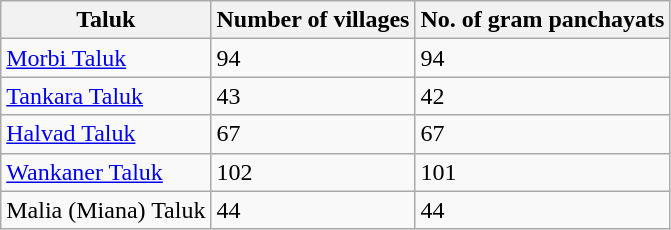<table class="wikitable sortable">
<tr>
<th>Taluk</th>
<th>Number of villages</th>
<th>No. of gram panchayats</th>
</tr>
<tr>
<td><a href='#'>Morbi Taluk</a></td>
<td>94</td>
<td>94</td>
</tr>
<tr>
<td><a href='#'>Tankara Taluk</a></td>
<td>43</td>
<td>42</td>
</tr>
<tr>
<td><a href='#'>Halvad Taluk</a></td>
<td>67</td>
<td>67</td>
</tr>
<tr>
<td><a href='#'>Wankaner Taluk</a></td>
<td>102</td>
<td>101</td>
</tr>
<tr>
<td>Malia (Miana) Taluk</td>
<td>44</td>
<td>44</td>
</tr>
</table>
